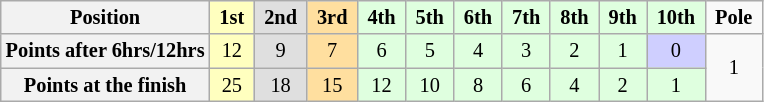<table class="wikitable" style="font-size:85%; text-align:center">
<tr>
<th>Position</th>
<td style="background:#FFFFBF;"> <strong>1st</strong> </td>
<td style="background:#DFDFDF;"> <strong>2nd</strong> </td>
<td style="background:#FFDF9F;"> <strong>3rd</strong> </td>
<td style="background:#DFFFDF;"> <strong>4th</strong> </td>
<td style="background:#DFFFDF;"> <strong>5th</strong> </td>
<td style="background:#DFFFDF;"> <strong>6th</strong> </td>
<td style="background:#DFFFDF;"> <strong>7th</strong> </td>
<td style="background:#DFFFDF;"> <strong>8th</strong> </td>
<td style="background:#DFFFDF;"> <strong>9th</strong> </td>
<td style="background:#DFFFDF;"> <strong>10th</strong> </td>
<td> <strong>Pole</strong> </td>
</tr>
<tr>
<th>Points after 6hrs/12hrs</th>
<td style="background:#FFFFBF;">12</td>
<td style="background:#DFDFDF;">9</td>
<td style="background:#FFDF9F;">7</td>
<td style="background:#DFFFDF;">6</td>
<td style="background:#DFFFDF;">5</td>
<td style="background:#DFFFDF;">4</td>
<td style="background:#DFFFDF;">3</td>
<td style="background:#DFFFDF;">2</td>
<td style="background:#DFFFDF;">1</td>
<td style="background:#CFCFFF;">0</td>
<td rowspan="2">1</td>
</tr>
<tr>
<th>Points at the finish</th>
<td style="background:#FFFFBF;">25</td>
<td style="background:#DFDFDF;">18</td>
<td style="background:#FFDF9F;">15</td>
<td style="background:#DFFFDF;">12</td>
<td style="background:#DFFFDF;">10</td>
<td style="background:#DFFFDF;">8</td>
<td style="background:#DFFFDF;">6</td>
<td style="background:#DFFFDF;">4</td>
<td style="background:#DFFFDF;">2</td>
<td style="background:#DFFFDF;">1</td>
</tr>
</table>
